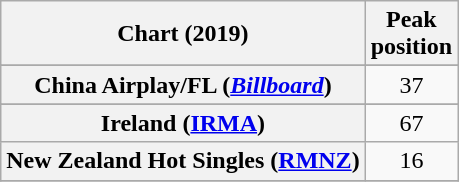<table class="wikitable sortable plainrowheaders" style="text-align:center">
<tr>
<th scope="col">Chart (2019)</th>
<th scope="col">Peak<br>position</th>
</tr>
<tr>
</tr>
<tr>
<th scope="row">China Airplay/FL (<em><a href='#'>Billboard</a></em>)</th>
<td>37</td>
</tr>
<tr>
</tr>
<tr>
<th scope="row">Ireland (<a href='#'>IRMA</a>)</th>
<td>67</td>
</tr>
<tr>
<th scope="row">New Zealand Hot Singles (<a href='#'>RMNZ</a>)</th>
<td>16</td>
</tr>
<tr>
</tr>
</table>
